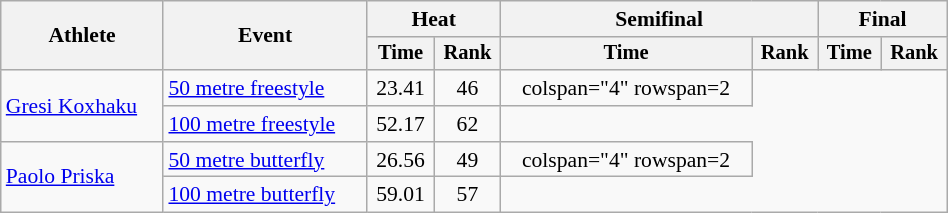<table class="wikitable" style="text-align:center; font-size:90%; width:50%;">
<tr>
<th rowspan="2">Athlete</th>
<th rowspan="2">Event</th>
<th colspan="2">Heat</th>
<th colspan="2">Semifinal</th>
<th colspan="2">Final</th>
</tr>
<tr style="font-size:95%">
<th>Time</th>
<th>Rank</th>
<th>Time</th>
<th>Rank</th>
<th>Time</th>
<th>Rank</th>
</tr>
<tr>
<td align=left rowspan=2><a href='#'>Gresi Koxhaku</a></td>
<td align=left><a href='#'>50 metre freestyle</a></td>
<td>23.41</td>
<td>46</td>
<td>colspan="4" rowspan=2</td>
</tr>
<tr>
<td align=left><a href='#'>100 metre freestyle</a></td>
<td>52.17</td>
<td>62</td>
</tr>
<tr>
<td align=left rowspan=2><a href='#'>Paolo Priska</a></td>
<td align=left><a href='#'>50 metre butterfly</a></td>
<td>26.56</td>
<td>49</td>
<td>colspan="4" rowspan=2</td>
</tr>
<tr>
<td align=left><a href='#'>100 metre butterfly</a></td>
<td>59.01</td>
<td>57</td>
</tr>
</table>
